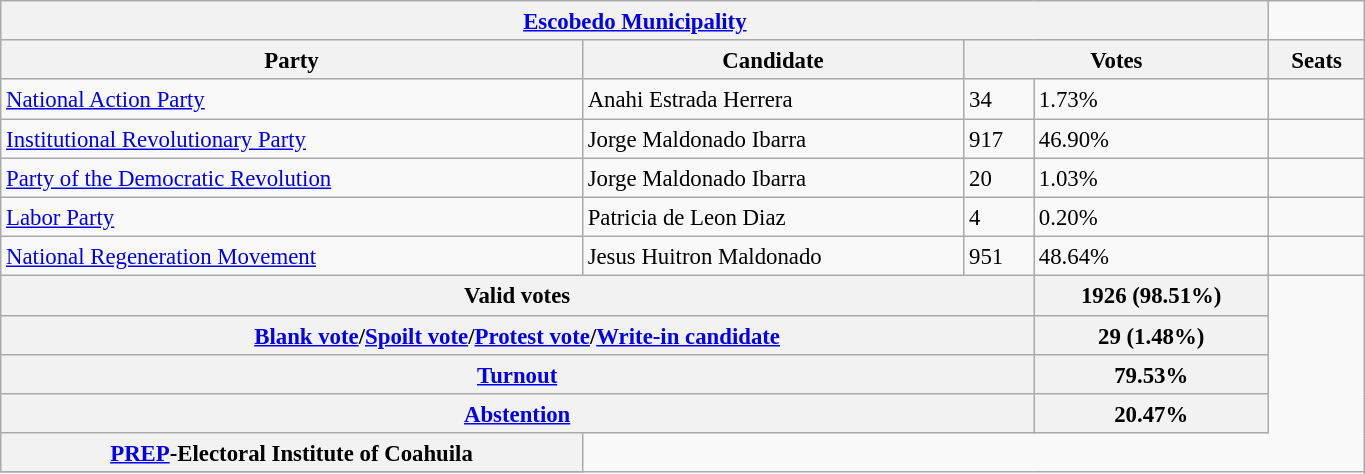<table class="wikitable collapsible collapsed" style="font-size:95%; width:72%; line-height:126%; margin-bottom:0">
<tr>
<th Colspan = 4><strong><a href='#'>Escobedo Municipality</a></strong></th>
</tr>
<tr style="background:#efefef;">
<th Colspan = 1><strong>Party</strong></th>
<th Colspan = 1><strong>Candidate</strong></th>
<th Colspan = 2><strong>Votes</strong></th>
<th Colspan = 1><strong>Seats</strong></th>
</tr>
<tr>
<td> <a href='#'>National Action Party</a></td>
<td>Anahi Estrada Herrera</td>
<td>34</td>
<td>1.73%</td>
<td></td>
</tr>
<tr>
<td> <a href='#'>Institutional Revolutionary Party</a></td>
<td>Jorge Maldonado Ibarra</td>
<td>917</td>
<td>46.90%</td>
<td></td>
</tr>
<tr>
<td> <a href='#'>Party of the Democratic Revolution</a></td>
<td>Jorge Maldonado Ibarra</td>
<td>20</td>
<td>1.03%</td>
<td></td>
</tr>
<tr>
<td> <a href='#'>Labor Party</a></td>
<td>Patricia de Leon Diaz</td>
<td>4</td>
<td>0.20%</td>
<td></td>
</tr>
<tr>
<td> <a href='#'>National Regeneration Movement</a></td>
<td>Jesus Huitron Maldonado</td>
<td>951</td>
<td>48.64%</td>
<td></td>
</tr>
<tr>
<th Colspan = 3><strong>Valid votes</strong></th>
<th>1926 (98.51%)</th>
</tr>
<tr>
<th Colspan = 3><strong><a href='#'>Blank vote</a>/<a href='#'>Spoilt vote</a>/<a href='#'>Protest vote</a>/<a href='#'>Write-in candidate</a></strong></th>
<th>29 (1.48%)</th>
</tr>
<tr>
<th Colspan = 3><strong><a href='#'>Turnout</a></strong></th>
<th>79.53%</th>
</tr>
<tr>
<th Colspan = 3><strong><a href='#'>Abstention</a></strong></th>
<th>20.47%</th>
</tr>
<tr>
<th Colspan =><a href='#'>PREP</a>-Electoral Institute of Coahuila</th>
</tr>
<tr>
</tr>
</table>
